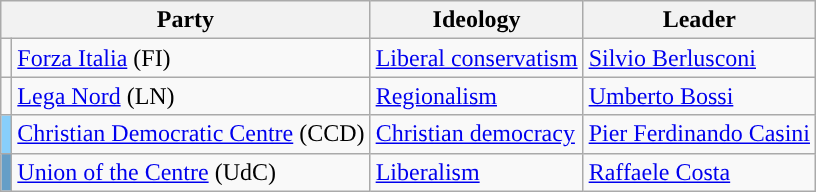<table class=wikitable style=text-align:left>
<tr>
<th colspan=2>Party</th>
<th>Ideology</th>
<th>Leader</th>
</tr>
<tr>
<td></td>
<td><a href='#'>Forza Italia</a> (FI)</td>
<td><a href='#'>Liberal conservatism</a></td>
<td><a href='#'>Silvio Berlusconi</a></td>
</tr>
<tr>
<td></td>
<td><a href='#'>Lega Nord</a> (LN)</td>
<td><a href='#'>Regionalism</a></td>
<td><a href='#'>Umberto Bossi</a></td>
</tr>
<tr>
<td style="background:#87cefa;"></td>
<td><a href='#'>Christian Democratic Centre</a> (CCD)</td>
<td><a href='#'>Christian democracy</a></td>
<td><a href='#'>Pier Ferdinando Casini</a></td>
</tr>
<tr>
<td style="background:#659EC7;"></td>
<td><a href='#'>Union of the Centre</a> (UdC)</td>
<td><a href='#'>Liberalism</a></td>
<td><a href='#'>Raffaele Costa</a></td>
</tr>
</table>
